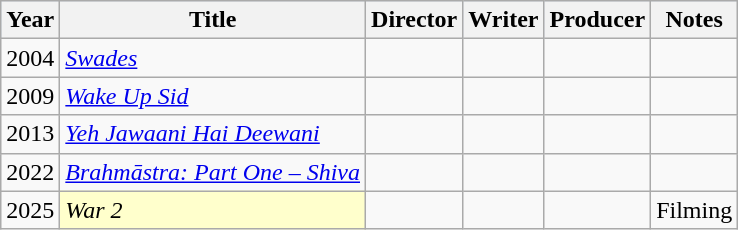<table class="wikitable">
<tr style="background:#d1e4fd;">
<th>Year</th>
<th>Title</th>
<th>Director</th>
<th>Writer</th>
<th>Producer</th>
<th>Notes</th>
</tr>
<tr>
<td>2004</td>
<td><em><a href='#'>Swades</a></em></td>
<td></td>
<td></td>
<td></td>
<td></td>
</tr>
<tr>
<td>2009</td>
<td><em><a href='#'>Wake Up Sid</a></em></td>
<td></td>
<td></td>
<td></td>
<td></td>
</tr>
<tr>
<td>2013</td>
<td><em><a href='#'>Yeh Jawaani Hai Deewani</a></em></td>
<td></td>
<td></td>
<td></td>
<td></td>
</tr>
<tr>
<td>2022</td>
<td><em><a href='#'>Brahmāstra: Part One – Shiva</a></em></td>
<td></td>
<td></td>
<td></td>
<td></td>
</tr>
<tr>
<td>2025</td>
<td style="background:#FFFFCC;"><em>War 2</em> </td>
<td></td>
<td></td>
<td></td>
<td>Filming</td>
</tr>
</table>
